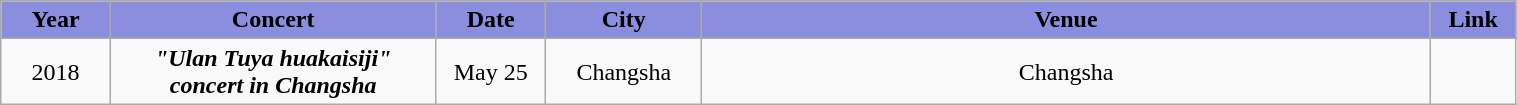<table class="wikitable sortable mw-collapsible" width="80%" style="text-align:center">
<tr align="center" style="background:#8B8EDE">
<td style="width:2%"><strong>Year</strong></td>
<td style="width:8%"><strong>Concert</strong></td>
<td style="width:2%"><strong>Date</strong></td>
<td style="width:2%"><strong>City</strong></td>
<td style="width:18%"><strong>Venue</strong></td>
<td style="width:1%"><strong>Link</strong></td>
</tr>
<tr>
<td rowspan="2">2018</td>
<td rowspan="2"><strong><em>"Ulan Tuya huakaisiji" concert in Changsha</em></strong></td>
<td>May 25</td>
<td>Changsha</td>
<td>Changsha</td>
<td></td>
</tr>
</table>
